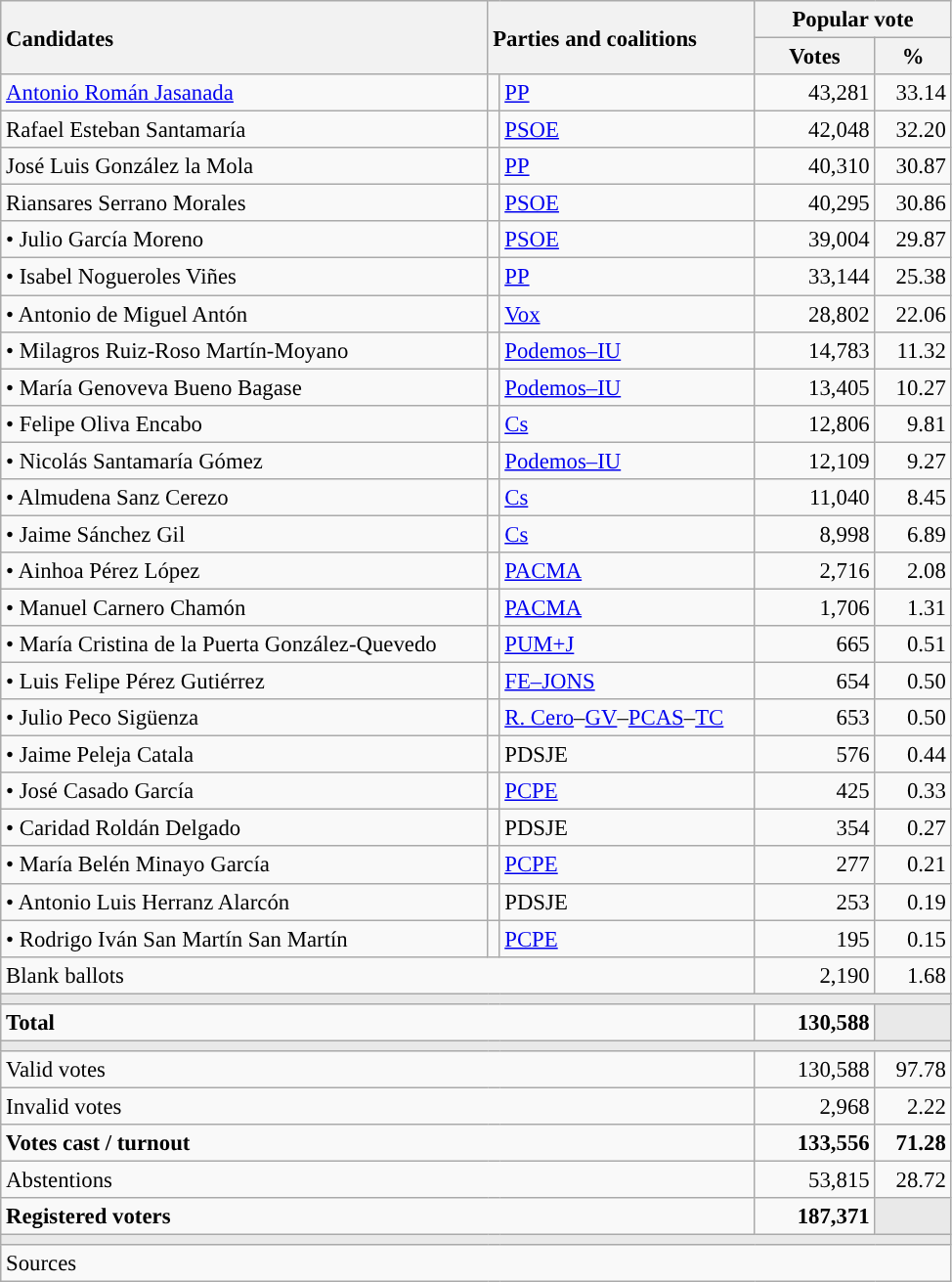<table class="wikitable" style="text-align:right; font-size:95%;">
<tr>
<th style="text-align:left;" rowspan="2" width="325">Candidates</th>
<th style="text-align:left;" rowspan="2" colspan="2" width="175">Parties and coalitions</th>
<th colspan="2">Popular vote</th>
</tr>
<tr>
<th width="75">Votes</th>
<th width="45">%</th>
</tr>
<tr>
<td align="left"> <a href='#'>Antonio Román Jasanada</a></td>
<td width="1" style="color:inherit;background:"></td>
<td align="left"><a href='#'>PP</a></td>
<td>43,281</td>
<td>33.14</td>
</tr>
<tr>
<td align="left"> Rafael Esteban Santamaría</td>
<td style="color:inherit;background:"></td>
<td align="left"><a href='#'>PSOE</a></td>
<td>42,048</td>
<td>32.20</td>
</tr>
<tr>
<td align="left"> José Luis González la Mola</td>
<td style="color:inherit;background:"></td>
<td align="left"><a href='#'>PP</a></td>
<td>40,310</td>
<td>30.87</td>
</tr>
<tr>
<td align="left"> Riansares Serrano Morales</td>
<td style="color:inherit;background:"></td>
<td align="left"><a href='#'>PSOE</a></td>
<td>40,295</td>
<td>30.86</td>
</tr>
<tr>
<td align="left">• Julio García Moreno</td>
<td style="color:inherit;background:"></td>
<td align="left"><a href='#'>PSOE</a></td>
<td>39,004</td>
<td>29.87</td>
</tr>
<tr>
<td align="left">• Isabel Nogueroles Viñes</td>
<td style="color:inherit;background:"></td>
<td align="left"><a href='#'>PP</a></td>
<td>33,144</td>
<td>25.38</td>
</tr>
<tr>
<td align="left">• Antonio de Miguel Antón</td>
<td style="color:inherit;background:"></td>
<td align="left"><a href='#'>Vox</a></td>
<td>28,802</td>
<td>22.06</td>
</tr>
<tr>
<td align="left">• Milagros Ruiz-Roso Martín-Moyano</td>
<td style="color:inherit;background:"></td>
<td align="left"><a href='#'>Podemos–IU</a></td>
<td>14,783</td>
<td>11.32</td>
</tr>
<tr>
<td align="left">• María Genoveva Bueno Bagase</td>
<td style="color:inherit;background:"></td>
<td align="left"><a href='#'>Podemos–IU</a></td>
<td>13,405</td>
<td>10.27</td>
</tr>
<tr>
<td align="left">• Felipe Oliva Encabo</td>
<td style="color:inherit;background:"></td>
<td align="left"><a href='#'>Cs</a></td>
<td>12,806</td>
<td>9.81</td>
</tr>
<tr>
<td align="left">• Nicolás Santamaría Gómez</td>
<td style="color:inherit;background:"></td>
<td align="left"><a href='#'>Podemos–IU</a></td>
<td>12,109</td>
<td>9.27</td>
</tr>
<tr>
<td align="left">• Almudena Sanz Cerezo</td>
<td style="color:inherit;background:"></td>
<td align="left"><a href='#'>Cs</a></td>
<td>11,040</td>
<td>8.45</td>
</tr>
<tr>
<td align="left">• Jaime Sánchez Gil</td>
<td style="color:inherit;background:"></td>
<td align="left"><a href='#'>Cs</a></td>
<td>8,998</td>
<td>6.89</td>
</tr>
<tr>
<td align="left">• Ainhoa Pérez López</td>
<td style="color:inherit;background:"></td>
<td align="left"><a href='#'>PACMA</a></td>
<td>2,716</td>
<td>2.08</td>
</tr>
<tr>
<td align="left">• Manuel Carnero Chamón</td>
<td style="color:inherit;background:"></td>
<td align="left"><a href='#'>PACMA</a></td>
<td>1,706</td>
<td>1.31</td>
</tr>
<tr>
<td align="left">• María Cristina de la Puerta González-Quevedo</td>
<td style="color:inherit;background:"></td>
<td align="left"><a href='#'>PUM+J</a></td>
<td>665</td>
<td>0.51</td>
</tr>
<tr>
<td align="left">• Luis Felipe Pérez Gutiérrez</td>
<td style="color:inherit;background:"></td>
<td align="left"><a href='#'>FE–JONS</a></td>
<td>654</td>
<td>0.50</td>
</tr>
<tr>
<td align="left">• Julio Peco Sigüenza</td>
<td style="color:inherit;background:"></td>
<td align="left"><a href='#'>R. Cero</a>–<a href='#'>GV</a>–<a href='#'>PCAS</a>–<a href='#'>TC</a></td>
<td>653</td>
<td>0.50</td>
</tr>
<tr>
<td align="left">• Jaime Peleja Catala</td>
<td style="color:inherit;background:"></td>
<td align="left">PDSJE</td>
<td>576</td>
<td>0.44</td>
</tr>
<tr>
<td align="left">• José Casado García</td>
<td style="color:inherit;background:"></td>
<td align="left"><a href='#'>PCPE</a></td>
<td>425</td>
<td>0.33</td>
</tr>
<tr>
<td align="left">• Caridad Roldán Delgado</td>
<td style="color:inherit;background:"></td>
<td align="left">PDSJE</td>
<td>354</td>
<td>0.27</td>
</tr>
<tr>
<td align="left">• María Belén Minayo García</td>
<td style="color:inherit;background:"></td>
<td align="left"><a href='#'>PCPE</a></td>
<td>277</td>
<td>0.21</td>
</tr>
<tr>
<td align="left">• Antonio Luis Herranz Alarcón</td>
<td style="color:inherit;background:"></td>
<td align="left">PDSJE</td>
<td>253</td>
<td>0.19</td>
</tr>
<tr>
<td align="left">• Rodrigo Iván San Martín San Martín</td>
<td style="color:inherit;background:"></td>
<td align="left"><a href='#'>PCPE</a></td>
<td>195</td>
<td>0.15</td>
</tr>
<tr>
<td align="left" colspan="3">Blank ballots</td>
<td>2,190</td>
<td>1.68</td>
</tr>
<tr>
<td colspan="5" bgcolor="#E9E9E9"></td>
</tr>
<tr style="font-weight:bold;">
<td align="left" colspan="3">Total</td>
<td>130,588</td>
<td bgcolor="#E9E9E9"></td>
</tr>
<tr>
<td colspan="5" bgcolor="#E9E9E9"></td>
</tr>
<tr>
<td align="left" colspan="3">Valid votes</td>
<td>130,588</td>
<td>97.78</td>
</tr>
<tr>
<td align="left" colspan="3">Invalid votes</td>
<td>2,968</td>
<td>2.22</td>
</tr>
<tr style="font-weight:bold;">
<td align="left" colspan="3">Votes cast / turnout</td>
<td>133,556</td>
<td>71.28</td>
</tr>
<tr>
<td align="left" colspan="3">Abstentions</td>
<td>53,815</td>
<td>28.72</td>
</tr>
<tr style="font-weight:bold;">
<td align="left" colspan="3">Registered voters</td>
<td>187,371</td>
<td bgcolor="#E9E9E9"></td>
</tr>
<tr>
<td colspan="5" bgcolor="#E9E9E9"></td>
</tr>
<tr>
<td align="left" colspan="5">Sources</td>
</tr>
</table>
